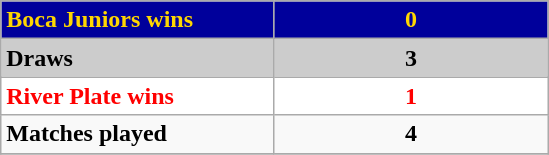<table class="wikitable">
<tr>
<td style="color:gold; background:#00009B"><strong>Boca Juniors wins</strong></td>
<td style="color:gold; background:#00009B" align="center" width=40px><strong>0</strong></td>
</tr>
<tr>
<td style="color:#000000; background:#cccccc"><strong>Draws</strong></td>
<td style="color:#000000; background:#cccccc" align="center" width=40px><strong>3</strong></td>
</tr>
<tr>
<td style="color:#ff0000; background:#ffffff" width=175><strong>River Plate wins</strong></td>
<td style="color:#ff0000; background:#ffffff" width=175 align="center" width=40px><strong>1</strong></td>
</tr>
<tr>
<td><strong>Matches played</strong></td>
<td align="center" width=40px><strong>4</strong></td>
</tr>
<tr>
</tr>
</table>
